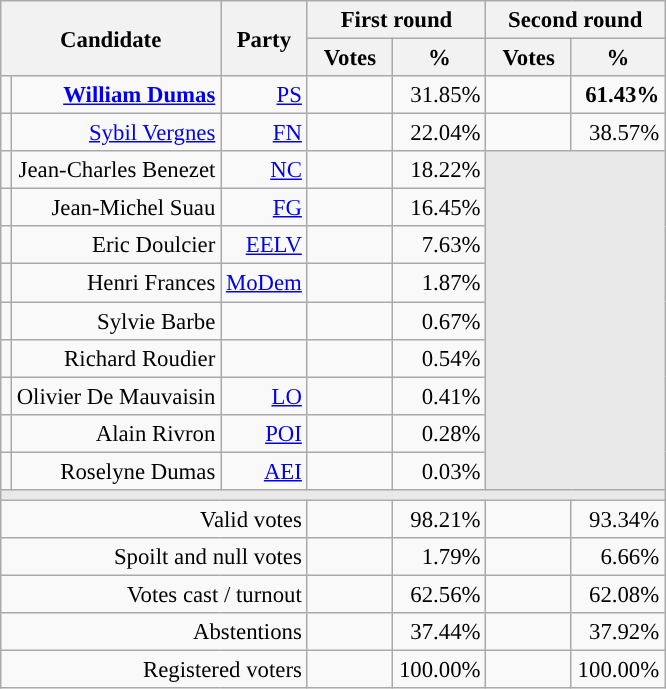<table class="wikitable" style="text-align:right;font-size:95%;">
<tr>
<th rowspan=2 colspan=2>Candidate</th>
<th rowspan=2 colspan=1>Party</th>
<th colspan=2>First round</th>
<th colspan=2>Second round</th>
</tr>
<tr>
<th style="width:50px;">Votes</th>
<th style="width:55px;">%</th>
<th style="width:50px;">Votes</th>
<th style="width:55px;">%</th>
</tr>
<tr>
<td style="color:inherit;background-color:"></td>
<td><strong><a href='#'>William Dumas</a></strong></td>
<td><a href='#'>PS</a></td>
<td></td>
<td>31.85%</td>
<td><strong></strong></td>
<td><strong>61.43%</strong></td>
</tr>
<tr>
<td style="color:inherit;background-color:"></td>
<td><a href='#'>Sybil Vergnes</a></td>
<td><a href='#'>FN</a></td>
<td></td>
<td>22.04%</td>
<td></td>
<td>38.57%</td>
</tr>
<tr>
<td style="color:inherit;background-color:"></td>
<td>Jean-Charles Benezet</td>
<td><a href='#'>NC</a></td>
<td></td>
<td>18.22%</td>
<td colspan=7 rowspan=9 style="background-color:#E9E9E9;"></td>
</tr>
<tr>
<td style="color:inherit;background-color:"></td>
<td>Jean-Michel Suau</td>
<td><a href='#'>FG</a></td>
<td></td>
<td>16.45%</td>
</tr>
<tr>
<td style="color:inherit;background-color:"></td>
<td>Eric Doulcier</td>
<td><a href='#'>EELV</a></td>
<td></td>
<td>7.63%</td>
</tr>
<tr>
<td style="color:inherit;background-color:"></td>
<td>Henri Frances</td>
<td><a href='#'>MoDem</a></td>
<td></td>
<td>1.87%</td>
</tr>
<tr>
<td style="background-color:;"></td>
<td>Sylvie Barbe</td>
<td></td>
<td></td>
<td>0.67%</td>
</tr>
<tr>
<td style="background-color:;"></td>
<td>Richard Roudier</td>
<td></td>
<td></td>
<td>0.54%</td>
</tr>
<tr>
<td style="color:inherit;background-color:"></td>
<td>Olivier De Mauvaisin</td>
<td><a href='#'>LO</a></td>
<td></td>
<td>0.41%</td>
</tr>
<tr>
<td style="color:inherit;background-color:"></td>
<td>Alain Rivron</td>
<td><a href='#'>POI</a></td>
<td></td>
<td>0.28%</td>
</tr>
<tr>
<td style="color:inherit;background-color:"></td>
<td>Roselyne Dumas</td>
<td><a href='#'>AEI</a></td>
<td></td>
<td>0.03%</td>
</tr>
<tr>
<td colspan=7 style="background-color:#E9E9E9;"></td>
</tr>
<tr>
<td colspan=3>Valid votes</td>
<td></td>
<td>98.21%</td>
<td></td>
<td>93.34%</td>
</tr>
<tr>
<td colspan=3>Spoilt and null votes</td>
<td></td>
<td>1.79%</td>
<td></td>
<td>6.66%</td>
</tr>
<tr>
<td colspan=3>Votes cast / turnout</td>
<td></td>
<td>62.56%</td>
<td></td>
<td>62.08%</td>
</tr>
<tr>
<td colspan=3>Abstentions</td>
<td></td>
<td>37.44%</td>
<td></td>
<td>37.92%</td>
</tr>
<tr>
<td colspan=3>Registered voters</td>
<td></td>
<td>100.00%</td>
<td></td>
<td>100.00%</td>
</tr>
</table>
